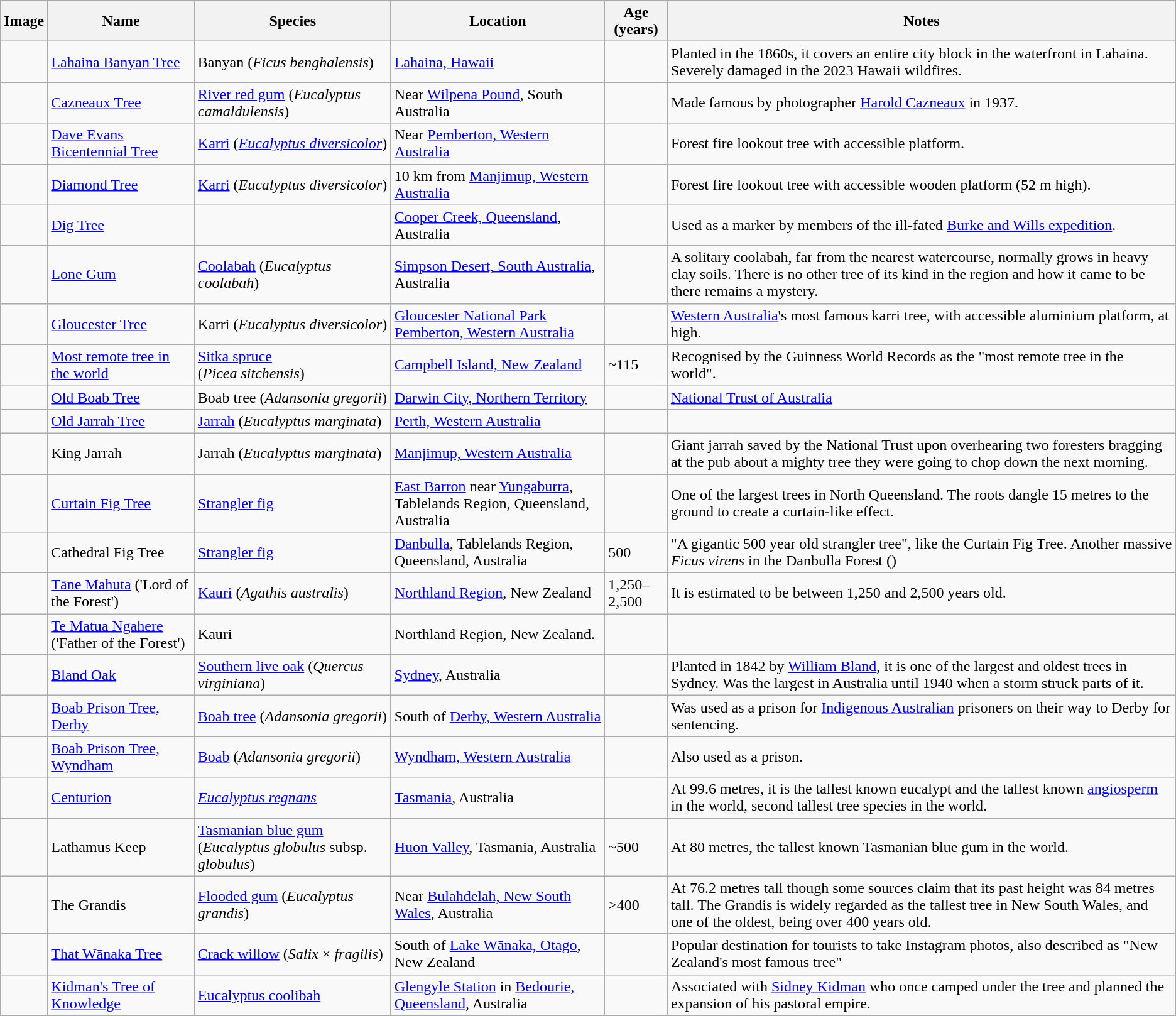<table class="wikitable">
<tr>
<th>Image</th>
<th>Name</th>
<th>Species</th>
<th>Location</th>
<th>Age (years)</th>
<th>Notes</th>
</tr>
<tr>
<td></td>
<td><a href='#'>Lahaina Banyan Tree</a></td>
<td>Banyan (<em>Ficus benghalensis</em>)</td>
<td><a href='#'>Lahaina, Hawaii</a><br><small></small></td>
<td></td>
<td>Planted in the 1860s, it covers an entire city block in the waterfront in Lahaina. Severely damaged in the 2023 Hawaii wildfires.</td>
</tr>
<tr>
<td></td>
<td><a href='#'>Cazneaux Tree</a></td>
<td><a href='#'>River red gum</a> (<em>Eucalyptus camaldulensis</em>)</td>
<td>Near <a href='#'>Wilpena Pound</a>, South Australia <br><small></small></td>
<td></td>
<td>Made famous by photographer <a href='#'>Harold Cazneaux</a> in 1937.</td>
</tr>
<tr>
<td></td>
<td><a href='#'>Dave Evans Bicentennial Tree</a></td>
<td><a href='#'>Karri</a> (<em><a href='#'>Eucalyptus diversicolor</a></em>)</td>
<td>Near <a href='#'>Pemberton, Western Australia</a><br><small></small></td>
<td></td>
<td>Forest fire lookout tree with accessible platform.</td>
</tr>
<tr>
<td></td>
<td><a href='#'>Diamond Tree</a></td>
<td><a href='#'>Karri</a> (<em>Eucalyptus diversicolor</em>)</td>
<td>10 km from <a href='#'>Manjimup, Western Australia</a></td>
<td></td>
<td>Forest fire lookout tree with accessible wooden platform (52 m high).</td>
</tr>
<tr>
<td></td>
<td><a href='#'>Dig Tree</a></td>
<td></td>
<td><a href='#'>Cooper Creek, Queensland</a>, Australia</td>
<td></td>
<td>Used as a marker by members of the ill-fated <a href='#'>Burke and Wills expedition</a>.</td>
</tr>
<tr>
<td></td>
<td><a href='#'>Lone Gum</a></td>
<td><a href='#'>Coolabah</a> (<em>Eucalyptus coolabah</em>)</td>
<td><a href='#'>Simpson Desert, South Australia</a>, Australia</td>
<td></td>
<td>A solitary coolabah, far from the nearest watercourse, normally grows in heavy clay soils. There is no other tree of its kind in the region and how it came to be there remains a mystery.</td>
</tr>
<tr>
<td></td>
<td><a href='#'>Gloucester Tree</a></td>
<td>Karri (<em>Eucalyptus diversicolor</em>)</td>
<td><a href='#'>Gloucester National Park</a> <a href='#'>Pemberton, Western Australia</a></td>
<td></td>
<td><a href='#'>Western Australia</a>'s most famous karri tree, with accessible aluminium platform, at  high.</td>
</tr>
<tr>
<td></td>
<td><a href='#'>Most remote tree in the world</a></td>
<td><a href='#'>Sitka spruce</a> <br>(<em>Picea sitchensis</em>)</td>
<td><a href='#'>Campbell Island, New Zealand</a> <br></td>
<td>~115</td>
<td>Recognised by the Guinness World Records as the "most remote tree in the world".</td>
</tr>
<tr>
<td></td>
<td><a href='#'>Old Boab Tree</a></td>
<td>Boab tree (<em>Adansonia gregorii</em>)</td>
<td><a href='#'>Darwin City, Northern Territory</a></td>
<td></td>
<td><a href='#'>National Trust of Australia</a></td>
</tr>
<tr>
<td></td>
<td><a href='#'>Old Jarrah Tree</a></td>
<td><a href='#'>Jarrah</a> (<em>Eucalyptus marginata</em>)</td>
<td><a href='#'>Perth, Western Australia</a></td>
<td></td>
<td></td>
</tr>
<tr>
<td></td>
<td>King Jarrah</td>
<td>Jarrah (<em>Eucalyptus marginata</em>)</td>
<td><a href='#'>Manjimup, Western Australia</a></td>
<td></td>
<td>Giant jarrah saved by the National Trust upon overhearing two foresters bragging at the pub about a mighty tree they were going to chop down the next morning.</td>
</tr>
<tr>
<td></td>
<td><a href='#'>Curtain Fig Tree</a></td>
<td><a href='#'>Strangler fig</a></td>
<td><a href='#'>East Barron</a> near <a href='#'>Yungaburra</a>, Tablelands Region, Queensland, Australia</td>
<td></td>
<td>One of the largest trees in North Queensland. The roots dangle 15 metres to the ground to create a curtain-like effect.</td>
</tr>
<tr>
<td></td>
<td>Cathedral Fig Tree</td>
<td><a href='#'>Strangler fig</a></td>
<td><a href='#'>Danbulla</a>, Tablelands Region, Queensland, Australia</td>
<td>500</td>
<td>"A gigantic 500 year old strangler tree", like the Curtain Fig Tree. Another massive <em>Ficus virens</em> in the Danbulla Forest ()</td>
</tr>
<tr>
<td></td>
<td><a href='#'>Tāne Mahuta</a> ('Lord of the Forest')</td>
<td><a href='#'>Kauri</a> (<em>Agathis australis</em>)</td>
<td><a href='#'>Northland Region</a>, New Zealand</td>
<td>1,250–2,500</td>
<td>It is estimated to be between 1,250 and 2,500 years old.</td>
</tr>
<tr>
<td></td>
<td><a href='#'>Te Matua Ngahere</a> ('Father of the Forest')</td>
<td>Kauri</td>
<td>Northland Region, New Zealand.</td>
<td></td>
<td></td>
</tr>
<tr>
<td></td>
<td><a href='#'>Bland Oak</a></td>
<td><a href='#'>Southern live oak</a> (<em>Quercus virginiana</em>)</td>
<td><a href='#'>Sydney</a>, Australia</td>
<td></td>
<td>Planted in 1842 by <a href='#'>William Bland</a>, it is one of the largest and oldest trees in Sydney. Was the largest in Australia until 1940 when a storm struck parts of it.</td>
</tr>
<tr>
<td></td>
<td><a href='#'>Boab Prison Tree, Derby</a></td>
<td><a href='#'>Boab tree</a> (<em>Adansonia gregorii</em>)</td>
<td>South of <a href='#'>Derby, Western Australia</a></td>
<td></td>
<td>Was used as a prison for <a href='#'>Indigenous Australian</a> prisoners on their way to Derby for sentencing.</td>
</tr>
<tr>
<td></td>
<td><a href='#'>Boab Prison Tree, Wyndham</a></td>
<td><a href='#'>Boab</a> (<em>Adansonia gregorii</em>)</td>
<td><a href='#'>Wyndham, Western Australia</a></td>
<td></td>
<td>Also used as a prison.</td>
</tr>
<tr>
<td></td>
<td><a href='#'>Centurion</a></td>
<td><em><a href='#'>Eucalyptus regnans</a></em></td>
<td><a href='#'>Tasmania</a>, Australia</td>
<td></td>
<td>At 99.6 metres, it is the tallest known eucalypt and the tallest known <a href='#'>angiosperm</a> in the world, second tallest tree species in the world.</td>
</tr>
<tr>
<td></td>
<td>Lathamus Keep</td>
<td><a href='#'>Tasmanian blue gum</a> (<em>Eucalyptus globulus</em> subsp. <em>globulus</em>)</td>
<td><a href='#'>Huon Valley</a>, Tasmania, Australia</td>
<td>~500</td>
<td>At 80 metres, the tallest known Tasmanian blue gum in the world.</td>
</tr>
<tr>
<td></td>
<td>The Grandis</td>
<td><a href='#'>Flooded gum</a> (<em>Eucalyptus grandis</em>)</td>
<td>Near <a href='#'>Bulahdelah, New South Wales</a>, Australia</td>
<td>>400</td>
<td>At 76.2 metres tall though some sources claim that its past height was 84 metres tall. The Grandis is widely regarded as the tallest tree in New South Wales, and one of the oldest, being over 400 years old.</td>
</tr>
<tr>
<td></td>
<td><a href='#'>That Wānaka Tree</a></td>
<td><a href='#'>Crack willow</a> (<em>Salix</em> × <em>fragilis</em>)</td>
<td>South of <a href='#'>Lake Wānaka, Otago</a>, New Zealand</td>
<td></td>
<td>Popular destination for tourists to take Instagram photos, also described as "New Zealand's most famous tree"</td>
</tr>
<tr>
<td></td>
<td><a href='#'>Kidman's Tree of Knowledge</a></td>
<td><a href='#'>Eucalyptus coolibah</a></td>
<td><a href='#'>Glengyle Station</a> in <a href='#'>Bedourie, Queensland</a>, Australia</td>
<td></td>
<td>Associated with <a href='#'>Sidney Kidman</a> who once camped under the tree and planned the expansion of his pastoral empire.</td>
</tr>
</table>
